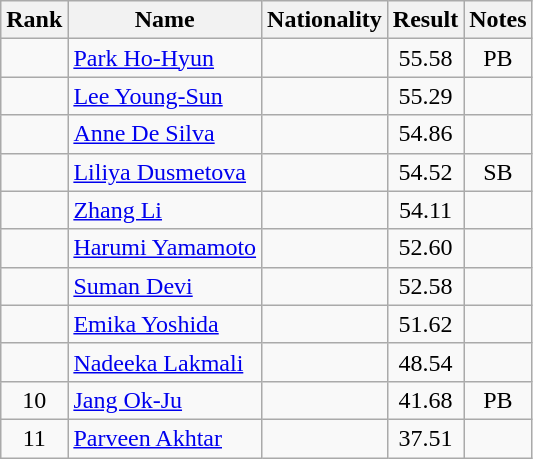<table class="wikitable sortable" style="text-align:center">
<tr>
<th>Rank</th>
<th>Name</th>
<th>Nationality</th>
<th>Result</th>
<th>Notes</th>
</tr>
<tr>
<td></td>
<td align=left><a href='#'>Park Ho-Hyun</a></td>
<td align=left></td>
<td>55.58</td>
<td>PB</td>
</tr>
<tr>
<td></td>
<td align=left><a href='#'>Lee Young-Sun</a></td>
<td align=left></td>
<td>55.29</td>
<td></td>
</tr>
<tr>
<td></td>
<td align=left><a href='#'>Anne De Silva</a></td>
<td align=left></td>
<td>54.86</td>
<td></td>
</tr>
<tr>
<td></td>
<td align=left><a href='#'>Liliya Dusmetova</a></td>
<td align=left></td>
<td>54.52</td>
<td>SB</td>
</tr>
<tr>
<td></td>
<td align=left><a href='#'>Zhang Li</a></td>
<td align=left></td>
<td>54.11</td>
<td></td>
</tr>
<tr>
<td></td>
<td align=left><a href='#'>Harumi Yamamoto</a></td>
<td align=left></td>
<td>52.60</td>
<td></td>
</tr>
<tr>
<td></td>
<td align=left><a href='#'>Suman Devi</a></td>
<td align=left></td>
<td>52.58</td>
<td></td>
</tr>
<tr>
<td></td>
<td align=left><a href='#'>Emika Yoshida</a></td>
<td align=left></td>
<td>51.62</td>
<td></td>
</tr>
<tr>
<td></td>
<td align=left><a href='#'>Nadeeka Lakmali</a></td>
<td align=left></td>
<td>48.54</td>
<td></td>
</tr>
<tr>
<td>10</td>
<td align=left><a href='#'>Jang Ok-Ju</a></td>
<td align=left></td>
<td>41.68</td>
<td>PB</td>
</tr>
<tr>
<td>11</td>
<td align=left><a href='#'>Parveen Akhtar</a></td>
<td align=left></td>
<td>37.51</td>
<td></td>
</tr>
</table>
